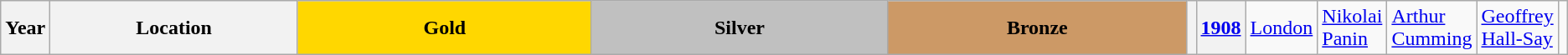<table class="wikitable unsortable" style="text-align:left">
<tr>
<th scope="col" style="text-align:center">Year</th>
<th scope="col" style="text-align:center; width:20%">Location</th>
<td scope="col" style="text-align:center; width:25%; background:gold"><strong>Gold</strong></td>
<td scope="col" style="text-align:center; width:25%; background:silver"><strong>Silver</strong></td>
<td scope="col" style="text-align:center; width:25%; background:#c96"><strong>Bronze</strong></td>
<th scope="col" style="text-align:center"></th>
<th scope="row"><a href='#'>1908</a></th>
<td> <a href='#'>London</a></td>
<td> <a href='#'>Nikolai Panin</a></td>
<td> <a href='#'>Arthur Cumming</a></td>
<td> <a href='#'>Geoffrey Hall-Say</a></td>
<td></td>
</tr>
</table>
